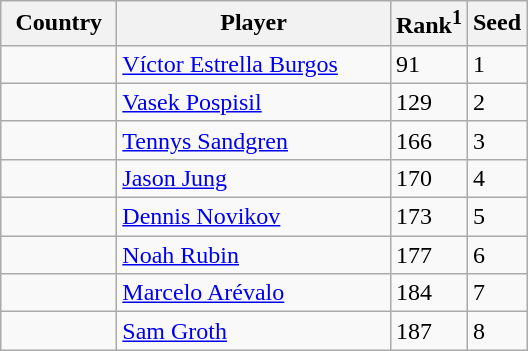<table class="sortable wikitable">
<tr>
<th width="70">Country</th>
<th width="175">Player</th>
<th>Rank<sup>1</sup></th>
<th>Seed</th>
</tr>
<tr>
<td></td>
<td><a href='#'>Víctor Estrella Burgos</a></td>
<td>91</td>
<td>1</td>
</tr>
<tr>
<td></td>
<td><a href='#'>Vasek Pospisil</a></td>
<td>129</td>
<td>2</td>
</tr>
<tr>
<td></td>
<td><a href='#'>Tennys Sandgren</a></td>
<td>166</td>
<td>3</td>
</tr>
<tr>
<td></td>
<td><a href='#'>Jason Jung</a></td>
<td>170</td>
<td>4</td>
</tr>
<tr>
<td></td>
<td><a href='#'>Dennis Novikov</a></td>
<td>173</td>
<td>5</td>
</tr>
<tr>
<td></td>
<td><a href='#'>Noah Rubin</a></td>
<td>177</td>
<td>6</td>
</tr>
<tr>
<td></td>
<td><a href='#'>Marcelo Arévalo</a></td>
<td>184</td>
<td>7</td>
</tr>
<tr>
<td></td>
<td><a href='#'>Sam Groth</a></td>
<td>187</td>
<td>8</td>
</tr>
</table>
